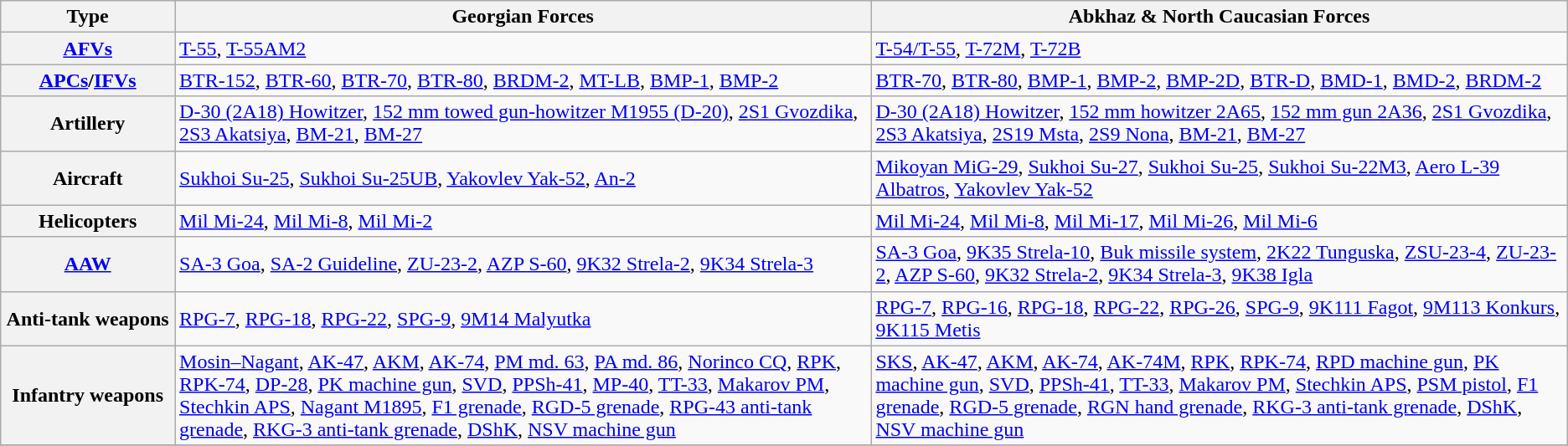<table class="wikitable">
<tr>
<th width=10%>Type</th>
<th width=40%>Georgian Forces</th>
<th width=40%>Abkhaz & North Caucasian Forces</th>
</tr>
<tr>
<th><a href='#'>AFVs</a></th>
<td><a href='#'>T-55</a>, <a href='#'>T-55AM2</a></td>
<td><a href='#'>T-54/T-55</a>, <a href='#'>T-72M</a>, <a href='#'>T-72B</a></td>
</tr>
<tr>
<th><a href='#'>APCs</a>/<a href='#'>IFVs</a></th>
<td><a href='#'>BTR-152</a>, <a href='#'>BTR-60</a>, <a href='#'>BTR-70</a>, <a href='#'>BTR-80</a>, <a href='#'>BRDM-2</a>, <a href='#'>MT-LB</a>, <a href='#'>BMP-1</a>, <a href='#'>BMP-2</a></td>
<td><a href='#'>BTR-70</a>, <a href='#'>BTR-80</a>, <a href='#'>BMP-1</a>, <a href='#'>BMP-2</a>, <a href='#'>BMP-2D</a>, <a href='#'>BTR-D</a>, <a href='#'>BMD-1</a>, <a href='#'>BMD-2</a>, <a href='#'>BRDM-2</a></td>
</tr>
<tr>
<th>Artillery</th>
<td><a href='#'>D-30 (2A18) Howitzer</a>, <a href='#'>152 mm towed gun-howitzer M1955 (D-20)</a>, <a href='#'>2S1 Gvozdika</a>, <a href='#'>2S3 Akatsiya</a>, <a href='#'>BM-21</a>, <a href='#'>BM-27</a></td>
<td><a href='#'>D-30 (2A18) Howitzer</a>, <a href='#'>152 mm howitzer 2A65</a>, <a href='#'>152 mm gun 2A36</a>, <a href='#'>2S1 Gvozdika</a>, <a href='#'>2S3 Akatsiya</a>, <a href='#'>2S19 Msta</a>, <a href='#'>2S9 Nona</a>, <a href='#'>BM-21</a>, <a href='#'>BM-27</a></td>
</tr>
<tr>
<th>Aircraft</th>
<td><a href='#'>Sukhoi Su-25</a>, <a href='#'>Sukhoi Su-25UB</a>, <a href='#'>Yakovlev Yak-52</a>, <a href='#'>An-2</a></td>
<td><a href='#'>Mikoyan MiG-29</a>, <a href='#'>Sukhoi Su-27</a>, <a href='#'>Sukhoi Su-25</a>, <a href='#'>Sukhoi Su-22M3</a>, <a href='#'>Aero L-39 Albatros</a>, <a href='#'>Yakovlev Yak-52</a></td>
</tr>
<tr>
<th>Helicopters</th>
<td><a href='#'>Mil Mi-24</a>, <a href='#'>Mil Mi-8</a>, <a href='#'>Mil Mi-2</a></td>
<td><a href='#'>Mil Mi-24</a>, <a href='#'>Mil Mi-8</a>, <a href='#'>Mil Mi-17</a>, <a href='#'>Mil Mi-26</a>, <a href='#'>Mil Mi-6</a></td>
</tr>
<tr>
<th><a href='#'>AAW</a></th>
<td><a href='#'>SA-3 Goa</a>, <a href='#'>SA-2 Guideline</a>, <a href='#'>ZU-23-2</a>, <a href='#'>AZP S-60</a>, <a href='#'>9K32 Strela-2</a>, <a href='#'>9K34 Strela-3</a></td>
<td><a href='#'>SA-3 Goa</a>, <a href='#'>9K35 Strela-10</a>, <a href='#'>Buk missile system</a>, <a href='#'>2K22 Tunguska</a>, <a href='#'>ZSU-23-4</a>, <a href='#'>ZU-23-2</a>, <a href='#'>AZP S-60</a>, <a href='#'>9K32 Strela-2</a>, <a href='#'>9K34 Strela-3</a>, <a href='#'>9K38 Igla</a></td>
</tr>
<tr>
<th>Anti-tank weapons</th>
<td><a href='#'>RPG-7</a>, <a href='#'>RPG-18</a>, <a href='#'>RPG-22</a>, <a href='#'>SPG-9</a>, <a href='#'>9M14 Malyutka</a></td>
<td><a href='#'>RPG-7</a>, <a href='#'>RPG-16</a>, <a href='#'>RPG-18</a>, <a href='#'>RPG-22</a>, <a href='#'>RPG-26</a>, <a href='#'>SPG-9</a>, <a href='#'>9K111 Fagot</a>, <a href='#'>9M113 Konkurs</a>, <a href='#'>9K115 Metis</a></td>
</tr>
<tr>
<th>Infantry weapons</th>
<td><a href='#'>Mosin–Nagant</a>, <a href='#'>AK-47</a>, <a href='#'>AKM</a>, <a href='#'>AK-74</a>, <a href='#'>PM md. 63</a>, <a href='#'>PA md. 86</a>, <a href='#'>Norinco CQ</a>, <a href='#'>RPK</a>, <a href='#'>RPK-74</a>, <a href='#'>DP-28</a>, <a href='#'>PK machine gun</a>, <a href='#'>SVD</a>, <a href='#'>PPSh-41</a>, <a href='#'>MP-40</a>, <a href='#'>TT-33</a>, <a href='#'>Makarov PM</a>, <a href='#'>Stechkin APS</a>, <a href='#'>Nagant M1895</a>, <a href='#'>F1 grenade</a>, <a href='#'>RGD-5 grenade</a>, <a href='#'>RPG-43 anti-tank grenade</a>, <a href='#'>RKG-3 anti-tank grenade</a>, <a href='#'>DShK</a>, <a href='#'>NSV machine gun</a></td>
<td><a href='#'>SKS</a>, <a href='#'>AK-47</a>, <a href='#'>AKM</a>, <a href='#'>AK-74</a>, <a href='#'>AK-74M</a>, <a href='#'>RPK</a>, <a href='#'>RPK-74</a>, <a href='#'>RPD machine gun</a>, <a href='#'>PK machine gun</a>, <a href='#'>SVD</a>, <a href='#'>PPSh-41</a>, <a href='#'>TT-33</a>, <a href='#'>Makarov PM</a>, <a href='#'>Stechkin APS</a>, <a href='#'>PSM pistol</a>, <a href='#'>F1 grenade</a>, <a href='#'>RGD-5 grenade</a>, <a href='#'>RGN hand grenade</a>, <a href='#'>RKG-3 anti-tank grenade</a>, <a href='#'>DShK</a>, <a href='#'>NSV machine gun</a></td>
</tr>
<tr>
</tr>
</table>
